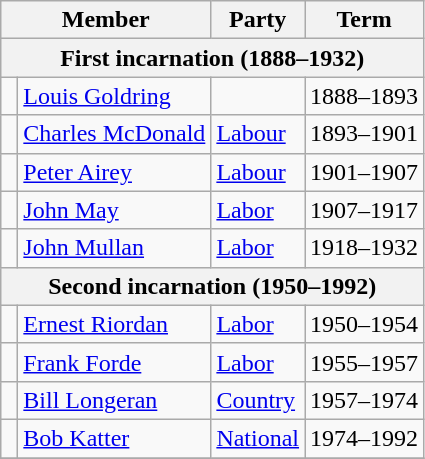<table class="wikitable">
<tr>
<th colspan="2">Member</th>
<th>Party</th>
<th>Term</th>
</tr>
<tr>
<th colspan="4">First incarnation (1888–1932)</th>
</tr>
<tr>
<td></td>
<td><a href='#'>Louis Goldring</a></td>
<td></td>
<td>1888–1893</td>
</tr>
<tr>
<td></td>
<td><a href='#'>Charles McDonald</a></td>
<td><a href='#'>Labour</a></td>
<td>1893–1901</td>
</tr>
<tr>
<td></td>
<td><a href='#'>Peter Airey</a></td>
<td><a href='#'>Labour</a></td>
<td>1901–1907</td>
</tr>
<tr>
<td></td>
<td><a href='#'>John May</a></td>
<td><a href='#'>Labor</a></td>
<td>1907–1917</td>
</tr>
<tr>
<td></td>
<td><a href='#'>John Mullan</a></td>
<td><a href='#'>Labor</a></td>
<td>1918–1932</td>
</tr>
<tr>
<th colspan="4">Second incarnation (1950–1992)</th>
</tr>
<tr>
<td></td>
<td><a href='#'>Ernest Riordan</a></td>
<td><a href='#'>Labor</a></td>
<td>1950–1954</td>
</tr>
<tr>
<td></td>
<td><a href='#'>Frank Forde</a></td>
<td><a href='#'>Labor</a></td>
<td>1955–1957</td>
</tr>
<tr>
<td></td>
<td><a href='#'>Bill Longeran</a></td>
<td><a href='#'>Country</a></td>
<td>1957–1974</td>
</tr>
<tr>
<td> </td>
<td><a href='#'>Bob Katter</a></td>
<td><a href='#'>National</a></td>
<td>1974–1992</td>
</tr>
<tr>
</tr>
</table>
